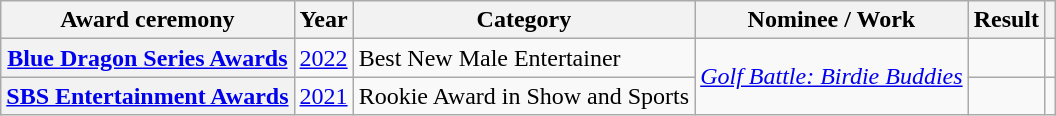<table class="wikitable plainrowheaders sortable">
<tr>
<th scope="col">Award ceremony</th>
<th scope="col">Year</th>
<th scope="col">Category</th>
<th scope="col">Nominee / Work</th>
<th scope="col">Result</th>
<th scope="col" class="unsortable"></th>
</tr>
<tr>
<th rowspan="1" scope="row"><a href='#'>Blue Dragon Series Awards</a></th>
<td style="text-align:center"><a href='#'>2022</a></td>
<td>Best New Male Entertainer</td>
<td rowspan="2"><em><a href='#'>Golf Battle: Birdie Buddies</a></em></td>
<td></td>
<td style="text-align:center"></td>
</tr>
<tr>
<th scope="row"><a href='#'>SBS Entertainment Awards</a></th>
<td style="text-align:center"><a href='#'>2021</a></td>
<td>Rookie Award in Show and Sports</td>
<td></td>
<td style="text-align:center"></td>
</tr>
</table>
